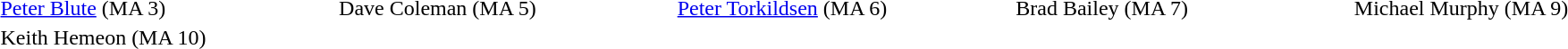<table width="100%">
<tr>
<td width="20%"><a href='#'>Peter Blute</a> (MA 3)</td>
<td width="20%">Dave Coleman (MA 5)</td>
<td width="20%"><a href='#'>Peter Torkildsen</a> (MA 6)</td>
<td width="20%">Brad Bailey (MA 7)</td>
<td width="20%">Michael Murphy (MA 9)</td>
</tr>
<tr>
<td>Keith Hemeon (MA 10)</td>
</tr>
</table>
